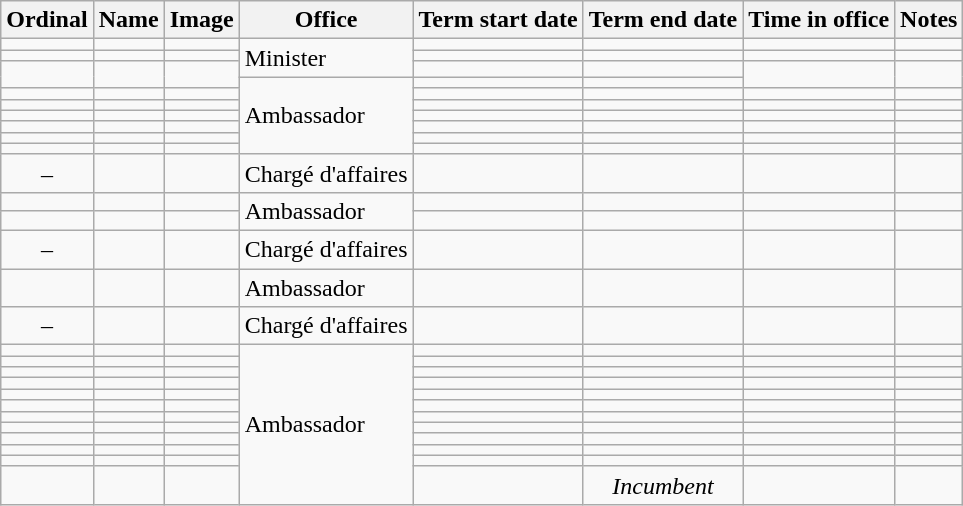<table class='wikitable sortable'>
<tr>
<th>Ordinal</th>
<th>Name</th>
<th>Image</th>
<th>Office</th>
<th>Term start date</th>
<th>Term end date</th>
<th>Time in office</th>
<th>Notes</th>
</tr>
<tr>
<td align=center></td>
<td></td>
<td></td>
<td rowspan=3>Minister</td>
<td align=center></td>
<td align=center></td>
<td align=right></td>
<td></td>
</tr>
<tr>
<td align=center></td>
<td></td>
<td></td>
<td align=center></td>
<td align=center></td>
<td align=right></td>
<td></td>
</tr>
<tr>
<td rowspan=2 align=center></td>
<td rowspan=2></td>
<td rowspan=2></td>
<td align=center></td>
<td align=center></td>
<td rowspan=2 align=right></td>
<td rowspan=2></td>
</tr>
<tr>
<td rowspan="7">Ambassador</td>
<td align=center></td>
<td align=center></td>
</tr>
<tr>
<td align=center></td>
<td></td>
<td></td>
<td align=center></td>
<td align=center></td>
<td align=right></td>
<td></td>
</tr>
<tr>
<td align=center></td>
<td></td>
<td></td>
<td align=center></td>
<td align=center></td>
<td align=right></td>
<td></td>
</tr>
<tr>
<td align=center></td>
<td></td>
<td></td>
<td align=center></td>
<td align=center></td>
<td align=right></td>
<td></td>
</tr>
<tr>
<td align=center></td>
<td></td>
<td></td>
<td align=center></td>
<td align=center></td>
<td align=right><strong></strong></td>
<td></td>
</tr>
<tr>
<td align=center></td>
<td></td>
<td></td>
<td align=center></td>
<td align=center></td>
<td align=right></td>
<td></td>
</tr>
<tr>
<td align=center></td>
<td></td>
<td></td>
<td align=center></td>
<td align=center></td>
<td align=right></td>
<td></td>
</tr>
<tr>
<td align=center>–</td>
<td></td>
<td></td>
<td>Chargé d'affaires</td>
<td align=center></td>
<td align=center></td>
<td align=right></td>
<td></td>
</tr>
<tr>
<td align=center></td>
<td></td>
<td></td>
<td rowspan="2">Ambassador</td>
<td align=center></td>
<td align=center></td>
<td align=right></td>
<td></td>
</tr>
<tr>
<td align=center></td>
<td></td>
<td></td>
<td align=center></td>
<td align=center></td>
<td align=right></td>
<td></td>
</tr>
<tr>
<td align=center>–</td>
<td></td>
<td></td>
<td>Chargé d'affaires</td>
<td align=center></td>
<td align=center></td>
<td align=right></td>
<td></td>
</tr>
<tr>
<td align=center><em></em></td>
<td></td>
<td></td>
<td>Ambassador</td>
<td align=center></td>
<td align=center></td>
<td align=right></td>
<td></td>
</tr>
<tr>
<td align=center>–</td>
<td></td>
<td></td>
<td>Chargé d'affaires</td>
<td align=center></td>
<td align=center></td>
<td align=right></td>
<td></td>
</tr>
<tr>
<td align=center></td>
<td></td>
<td></td>
<td rowspan="12">Ambassador</td>
<td align=center></td>
<td align=center></td>
<td align=right></td>
<td></td>
</tr>
<tr>
<td align=center></td>
<td></td>
<td></td>
<td align=center></td>
<td align=center></td>
<td align=right></td>
<td></td>
</tr>
<tr>
<td align=center></td>
<td></td>
<td></td>
<td align=center></td>
<td align=center></td>
<td align=right></td>
<td></td>
</tr>
<tr>
<td align=center></td>
<td></td>
<td></td>
<td align=center></td>
<td align=center></td>
<td align=right></td>
<td></td>
</tr>
<tr>
<td align=center></td>
<td></td>
<td></td>
<td align=center></td>
<td align=center></td>
<td align=right></td>
<td></td>
</tr>
<tr>
<td align=center></td>
<td></td>
<td></td>
<td align=center></td>
<td align=center></td>
<td align=right></td>
<td></td>
</tr>
<tr>
<td align=center></td>
<td></td>
<td></td>
<td align=center></td>
<td align=center></td>
<td align=right></td>
<td></td>
</tr>
<tr>
<td align=center></td>
<td></td>
<td></td>
<td align=center></td>
<td align=center></td>
<td align=right></td>
<td></td>
</tr>
<tr>
<td align=center></td>
<td></td>
<td></td>
<td align=center></td>
<td align=center></td>
<td align=right></td>
<td></td>
</tr>
<tr>
<td align=center></td>
<td></td>
<td></td>
<td align=center></td>
<td align=center></td>
<td align=right></td>
<td></td>
</tr>
<tr>
<td align=center></td>
<td></td>
<td></td>
<td align=center></td>
<td align=center></td>
<td align=right></td>
<td></td>
</tr>
<tr>
<td align=center></td>
<td></td>
<td></td>
<td align=center></td>
<td align=center><em>Incumbent</em></td>
<td align=right></td>
<td></td>
</tr>
</table>
